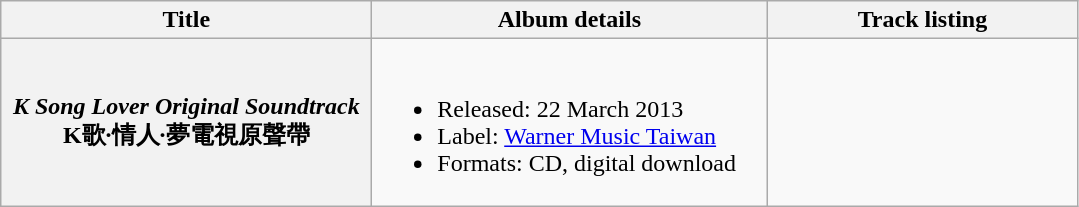<table class="wikitable plainrowheaders" style="text-align:center;">
<tr>
<th style="width:15em;">Title</th>
<th style="width:16em;">Album details</th>
<th style="width:200px;">Track listing</th>
</tr>
<tr>
<th scope="row"><em>K Song Lover Original Soundtrack</em> <br>K歌·情人·夢電視原聲帶</th>
<td align="left"><br><ul><li>Released: 22 March 2013</li><li>Label: <a href='#'>Warner Music Taiwan</a></li><li>Formats: CD, digital download</li></ul></td>
<td align="center"></td>
</tr>
</table>
